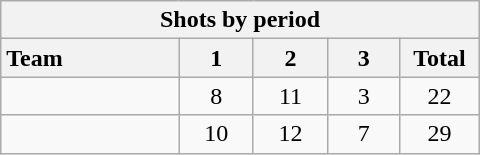<table class="wikitable" style="width:20em; text-align:right;">
<tr>
<th colspan="6">Shots by period</th>
</tr>
<tr>
<th style="width:8em; text-align:left;">Team</th>
<th style="width:3em;">1</th>
<th style="width:3em;">2</th>
<th style="width:3em;">3</th>
<th style="width:3em;">Total</th>
</tr>
<tr>
<td style="text-align:left;"></td>
<td style="text-align:center;">8</td>
<td style="text-align:center;">11</td>
<td style="text-align:center;">3</td>
<td style="text-align:center;">22</td>
</tr>
<tr>
<td style="text-align:left;"></td>
<td style="text-align:center;">10</td>
<td style="text-align:center;">12</td>
<td style="text-align:center;">7</td>
<td style="text-align:center;">29</td>
</tr>
</table>
